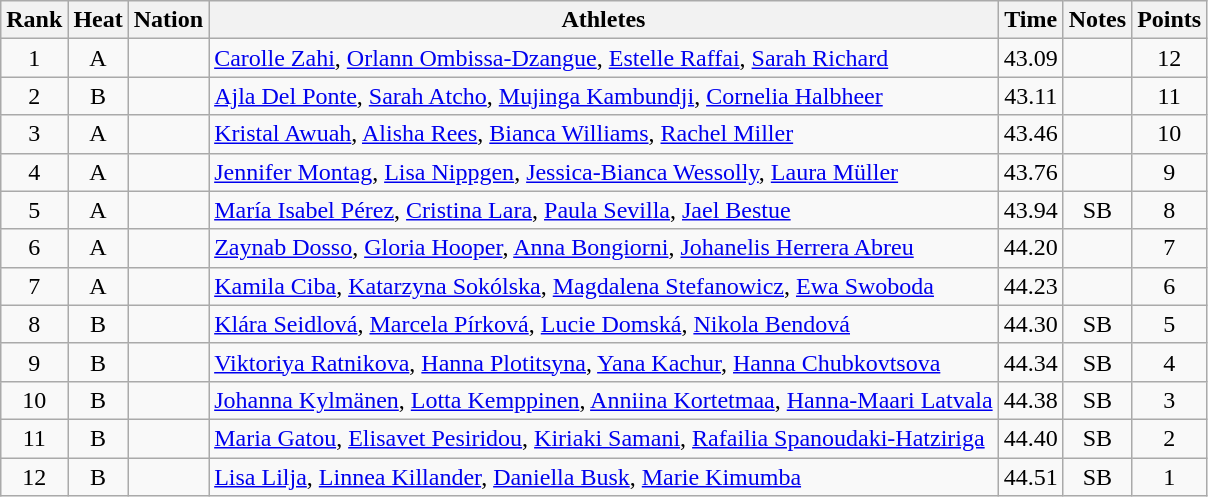<table class="wikitable sortable" style="text-align:center">
<tr>
<th>Rank</th>
<th>Heat</th>
<th>Nation</th>
<th>Athletes</th>
<th>Time</th>
<th>Notes</th>
<th>Points</th>
</tr>
<tr>
<td>1</td>
<td>A</td>
<td align=left></td>
<td align=left><a href='#'>Carolle Zahi</a>, <a href='#'>Orlann Ombissa-Dzangue</a>, <a href='#'>Estelle Raffai</a>, <a href='#'>Sarah Richard</a></td>
<td>43.09</td>
<td></td>
<td>12</td>
</tr>
<tr>
<td>2</td>
<td>B</td>
<td align=left></td>
<td align=left><a href='#'>Ajla Del Ponte</a>, <a href='#'>Sarah Atcho</a>, <a href='#'>Mujinga Kambundji</a>, <a href='#'>Cornelia Halbheer</a></td>
<td>43.11</td>
<td></td>
<td>11</td>
</tr>
<tr>
<td>3</td>
<td>A</td>
<td align=left></td>
<td align=left><a href='#'>Kristal Awuah</a>, <a href='#'>Alisha Rees</a>, <a href='#'>Bianca Williams</a>, <a href='#'>Rachel Miller</a></td>
<td>43.46</td>
<td></td>
<td>10</td>
</tr>
<tr>
<td>4</td>
<td>A</td>
<td align=left></td>
<td align=left><a href='#'>Jennifer Montag</a>, <a href='#'>Lisa Nippgen</a>, <a href='#'>Jessica-Bianca Wessolly</a>, <a href='#'>Laura Müller</a></td>
<td>43.76</td>
<td></td>
<td>9</td>
</tr>
<tr>
<td>5</td>
<td>A</td>
<td align=left></td>
<td align=left><a href='#'>María Isabel Pérez</a>, <a href='#'>Cristina Lara</a>, <a href='#'>Paula Sevilla</a>, <a href='#'>Jael Bestue</a></td>
<td>43.94</td>
<td>SB</td>
<td>8</td>
</tr>
<tr>
<td>6</td>
<td>A</td>
<td align=left></td>
<td align=left><a href='#'>Zaynab Dosso</a>, <a href='#'>Gloria Hooper</a>, <a href='#'>Anna Bongiorni</a>, <a href='#'>Johanelis Herrera Abreu</a></td>
<td>44.20</td>
<td></td>
<td>7</td>
</tr>
<tr>
<td>7</td>
<td>A</td>
<td align=left></td>
<td align=left><a href='#'>Kamila Ciba</a>, <a href='#'>Katarzyna Sokólska</a>, <a href='#'>Magdalena Stefanowicz</a>, <a href='#'>Ewa Swoboda</a></td>
<td>44.23</td>
<td></td>
<td>6</td>
</tr>
<tr>
<td>8</td>
<td>B</td>
<td align=left></td>
<td align=left><a href='#'>Klára Seidlová</a>, <a href='#'>Marcela Pírková</a>, <a href='#'>Lucie Domská</a>, <a href='#'>Nikola Bendová</a></td>
<td>44.30</td>
<td>SB</td>
<td>5</td>
</tr>
<tr>
<td>9</td>
<td>B</td>
<td align=left></td>
<td align=left><a href='#'>Viktoriya Ratnikova</a>, <a href='#'>Hanna Plotitsyna</a>, <a href='#'>Yana Kachur</a>, <a href='#'>Hanna Chubkovtsova</a></td>
<td>44.34</td>
<td>SB</td>
<td>4</td>
</tr>
<tr>
<td>10</td>
<td>B</td>
<td align=left></td>
<td align=left><a href='#'>Johanna Kylmänen</a>, <a href='#'>Lotta Kemppinen</a>, <a href='#'>Anniina Kortetmaa</a>, <a href='#'>Hanna-Maari Latvala</a></td>
<td>44.38</td>
<td>SB</td>
<td>3</td>
</tr>
<tr>
<td>11</td>
<td>B</td>
<td align=left></td>
<td align=left><a href='#'>Maria Gatou</a>, <a href='#'>Elisavet Pesiridou</a>, <a href='#'>Kiriaki Samani</a>, <a href='#'>Rafailia Spanoudaki-Hatziriga</a></td>
<td>44.40</td>
<td>SB</td>
<td>2</td>
</tr>
<tr>
<td>12</td>
<td>B</td>
<td align=left></td>
<td align=left><a href='#'>Lisa Lilja</a>, <a href='#'>Linnea Killander</a>, <a href='#'>Daniella Busk</a>, <a href='#'>Marie Kimumba</a></td>
<td>44.51</td>
<td>SB</td>
<td>1</td>
</tr>
</table>
